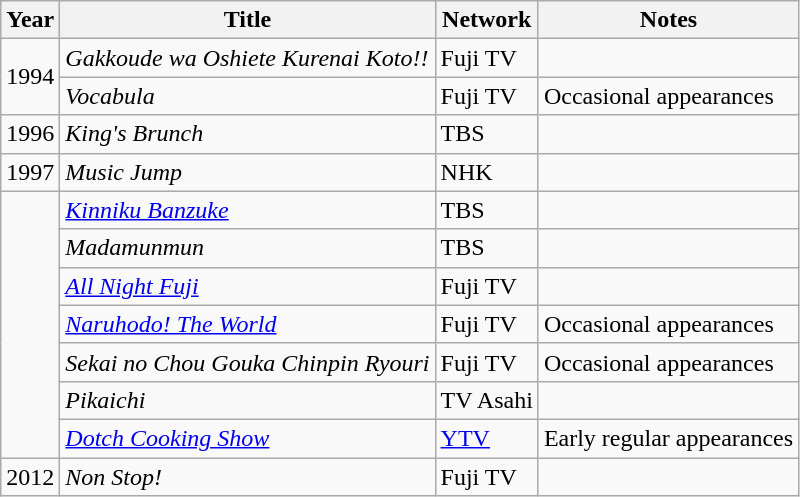<table class="wikitable">
<tr>
<th>Year</th>
<th>Title</th>
<th>Network</th>
<th>Notes</th>
</tr>
<tr>
<td rowspan="2">1994</td>
<td><em>Gakkoude wa Oshiete Kurenai Koto!!</em></td>
<td>Fuji TV</td>
<td></td>
</tr>
<tr>
<td><em>Vocabula</em></td>
<td>Fuji TV</td>
<td>Occasional appearances</td>
</tr>
<tr>
<td>1996</td>
<td><em>King's Brunch</em></td>
<td>TBS</td>
<td></td>
</tr>
<tr>
<td>1997</td>
<td><em>Music Jump</em></td>
<td>NHK</td>
<td></td>
</tr>
<tr>
<td rowspan="7"></td>
<td><em><a href='#'>Kinniku Banzuke</a></em></td>
<td>TBS</td>
<td></td>
</tr>
<tr>
<td><em>Madamunmun</em></td>
<td>TBS</td>
<td></td>
</tr>
<tr>
<td><em><a href='#'>All Night Fuji</a></em></td>
<td>Fuji TV</td>
<td></td>
</tr>
<tr>
<td><em><a href='#'>Naruhodo! The World</a></em></td>
<td>Fuji TV</td>
<td>Occasional appearances</td>
</tr>
<tr>
<td><em>Sekai no Chou Gouka Chinpin Ryouri</em></td>
<td>Fuji TV</td>
<td>Occasional appearances</td>
</tr>
<tr>
<td><em>Pikaichi</em></td>
<td>TV Asahi</td>
<td></td>
</tr>
<tr>
<td><em><a href='#'>Dotch Cooking Show</a></em></td>
<td><a href='#'>YTV</a></td>
<td>Early regular appearances</td>
</tr>
<tr>
<td>2012</td>
<td><em>Non Stop!</em></td>
<td>Fuji TV</td>
<td></td>
</tr>
</table>
